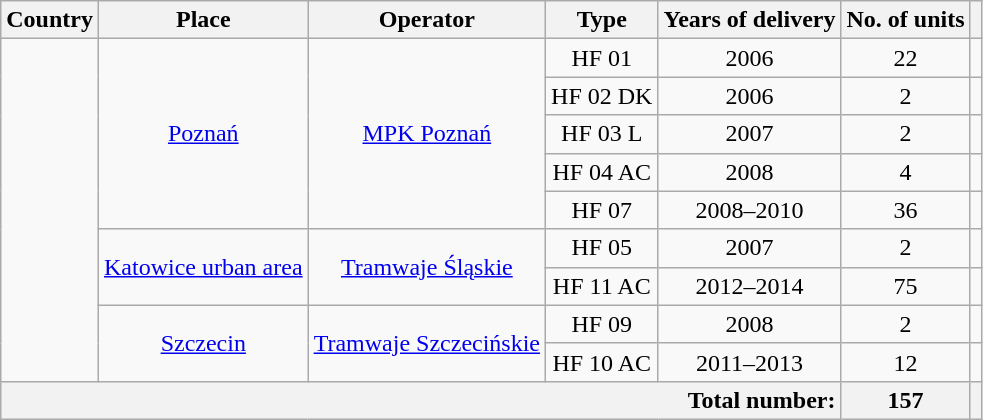<table class="wikitable" style="text-align:center;">
<tr>
<th>Country</th>
<th>Place</th>
<th>Operator</th>
<th>Type</th>
<th>Years of delivery</th>
<th>No. of units</th>
<th></th>
</tr>
<tr>
<td rowspan=9 align=left></td>
<td rowspan=5><a href='#'>Poznań</a></td>
<td rowspan=5><a href='#'>MPK Poznań</a></td>
<td>HF 01</td>
<td>2006</td>
<td>22</td>
<td></td>
</tr>
<tr>
<td>HF 02 DK</td>
<td>2006</td>
<td>2</td>
<td></td>
</tr>
<tr>
<td>HF 03 L</td>
<td>2007</td>
<td>2</td>
<td></td>
</tr>
<tr>
<td>HF 04 AC</td>
<td>2008</td>
<td>4</td>
<td></td>
</tr>
<tr>
<td>HF 07</td>
<td>2008–2010</td>
<td>36</td>
<td></td>
</tr>
<tr>
<td rowspan=2><a href='#'>Katowice urban area</a></td>
<td rowspan=2><a href='#'>Tramwaje Śląskie</a></td>
<td>HF 05</td>
<td>2007</td>
<td>2</td>
<td></td>
</tr>
<tr>
<td>HF 11 AC</td>
<td>2012–2014</td>
<td>75</td>
<td></td>
</tr>
<tr>
<td rowspan=2><a href='#'>Szczecin</a></td>
<td rowspan=2><a href='#'>Tramwaje Szczecińskie</a></td>
<td>HF 09</td>
<td>2008</td>
<td>2</td>
<td></td>
</tr>
<tr>
<td>HF 10 AC</td>
<td>2011–2013</td>
<td>12</td>
<td></td>
</tr>
<tr class="sortbottom">
<th colspan=5 style="text-align:right">Total number:</th>
<th>157</th>
<th></th>
</tr>
</table>
